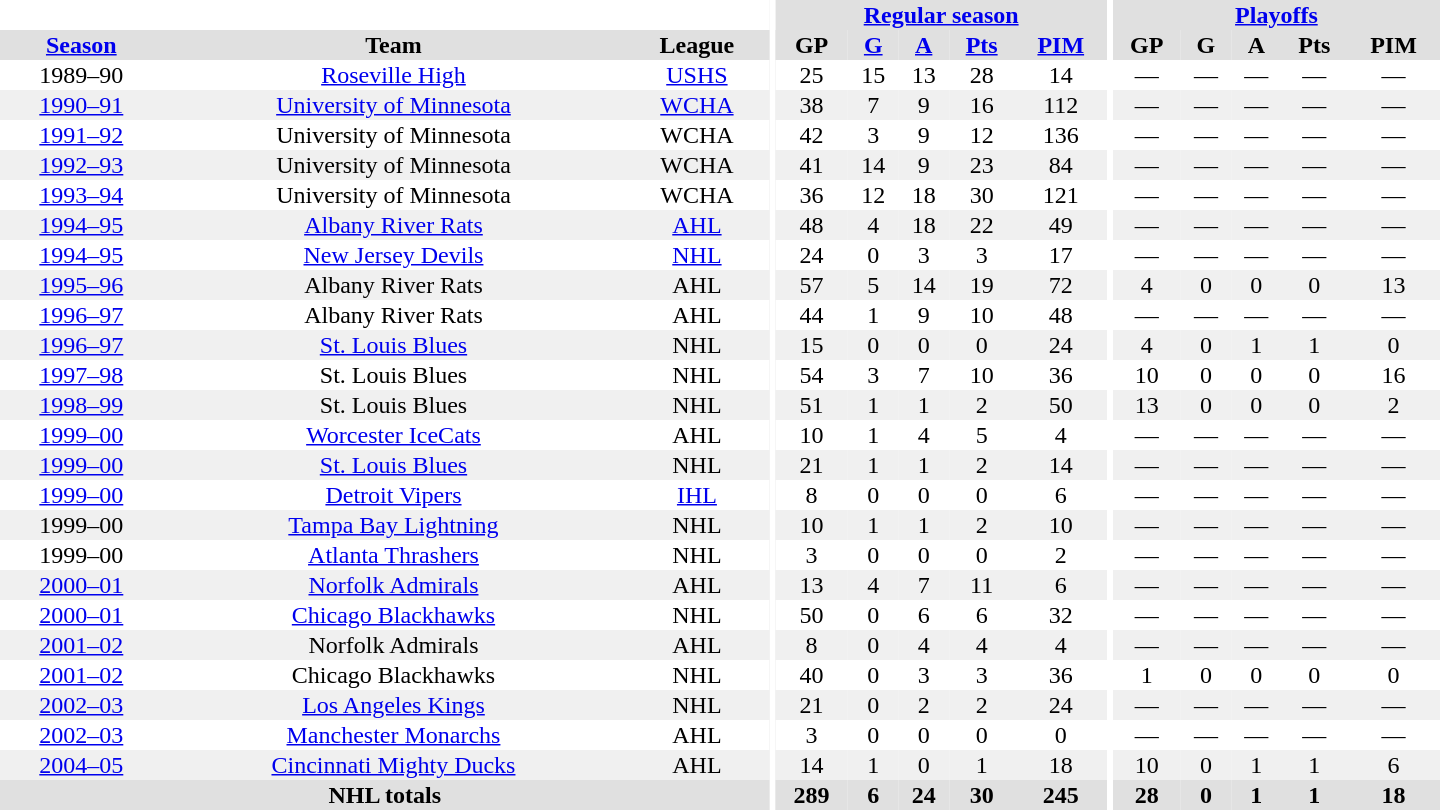<table border="0" cellpadding="1" cellspacing="0" style="text-align:center; width:60em">
<tr bgcolor="#e0e0e0">
<th colspan="3" bgcolor="#ffffff"></th>
<th rowspan="99" bgcolor="#ffffff"></th>
<th colspan="5"><a href='#'>Regular season</a></th>
<th rowspan="99" bgcolor="#ffffff"></th>
<th colspan="5"><a href='#'>Playoffs</a></th>
</tr>
<tr bgcolor="#e0e0e0">
<th><a href='#'>Season</a></th>
<th>Team</th>
<th>League</th>
<th>GP</th>
<th><a href='#'>G</a></th>
<th><a href='#'>A</a></th>
<th><a href='#'>Pts</a></th>
<th><a href='#'>PIM</a></th>
<th>GP</th>
<th>G</th>
<th>A</th>
<th>Pts</th>
<th>PIM</th>
</tr>
<tr>
<td>1989–90</td>
<td><a href='#'>Roseville High</a></td>
<td><a href='#'>USHS</a></td>
<td>25</td>
<td>15</td>
<td>13</td>
<td>28</td>
<td>14</td>
<td>—</td>
<td>—</td>
<td>—</td>
<td>—</td>
<td>—</td>
</tr>
<tr bgcolor="#f0f0f0">
<td><a href='#'>1990–91</a></td>
<td><a href='#'>University of Minnesota</a></td>
<td><a href='#'>WCHA</a></td>
<td>38</td>
<td>7</td>
<td>9</td>
<td>16</td>
<td>112</td>
<td>—</td>
<td>—</td>
<td>—</td>
<td>—</td>
<td>—</td>
</tr>
<tr>
<td><a href='#'>1991–92</a></td>
<td>University of Minnesota</td>
<td>WCHA</td>
<td>42</td>
<td>3</td>
<td>9</td>
<td>12</td>
<td>136</td>
<td>—</td>
<td>—</td>
<td>—</td>
<td>—</td>
<td>—</td>
</tr>
<tr bgcolor="#f0f0f0">
<td><a href='#'>1992–93</a></td>
<td>University of Minnesota</td>
<td>WCHA</td>
<td>41</td>
<td>14</td>
<td>9</td>
<td>23</td>
<td>84</td>
<td>—</td>
<td>—</td>
<td>—</td>
<td>—</td>
<td>—</td>
</tr>
<tr>
<td><a href='#'>1993–94</a></td>
<td>University of Minnesota</td>
<td>WCHA</td>
<td>36</td>
<td>12</td>
<td>18</td>
<td>30</td>
<td>121</td>
<td>—</td>
<td>—</td>
<td>—</td>
<td>—</td>
<td>—</td>
</tr>
<tr bgcolor="#f0f0f0">
<td><a href='#'>1994–95</a></td>
<td><a href='#'>Albany River Rats</a></td>
<td><a href='#'>AHL</a></td>
<td>48</td>
<td>4</td>
<td>18</td>
<td>22</td>
<td>49</td>
<td>—</td>
<td>—</td>
<td>—</td>
<td>—</td>
<td>—</td>
</tr>
<tr>
<td><a href='#'>1994–95</a></td>
<td><a href='#'>New Jersey Devils</a></td>
<td><a href='#'>NHL</a></td>
<td>24</td>
<td>0</td>
<td>3</td>
<td>3</td>
<td>17</td>
<td>—</td>
<td>—</td>
<td>—</td>
<td>—</td>
<td>—</td>
</tr>
<tr bgcolor="#f0f0f0">
<td><a href='#'>1995–96</a></td>
<td>Albany River Rats</td>
<td>AHL</td>
<td>57</td>
<td>5</td>
<td>14</td>
<td>19</td>
<td>72</td>
<td>4</td>
<td>0</td>
<td>0</td>
<td>0</td>
<td>13</td>
</tr>
<tr>
<td><a href='#'>1996–97</a></td>
<td>Albany River Rats</td>
<td>AHL</td>
<td>44</td>
<td>1</td>
<td>9</td>
<td>10</td>
<td>48</td>
<td>—</td>
<td>—</td>
<td>—</td>
<td>—</td>
<td>—</td>
</tr>
<tr bgcolor="#f0f0f0">
<td><a href='#'>1996–97</a></td>
<td><a href='#'>St. Louis Blues</a></td>
<td>NHL</td>
<td>15</td>
<td>0</td>
<td>0</td>
<td>0</td>
<td>24</td>
<td>4</td>
<td>0</td>
<td>1</td>
<td>1</td>
<td>0</td>
</tr>
<tr>
<td><a href='#'>1997–98</a></td>
<td>St. Louis Blues</td>
<td>NHL</td>
<td>54</td>
<td>3</td>
<td>7</td>
<td>10</td>
<td>36</td>
<td>10</td>
<td>0</td>
<td>0</td>
<td>0</td>
<td>16</td>
</tr>
<tr bgcolor="#f0f0f0">
<td><a href='#'>1998–99</a></td>
<td>St. Louis Blues</td>
<td>NHL</td>
<td>51</td>
<td>1</td>
<td>1</td>
<td>2</td>
<td>50</td>
<td>13</td>
<td>0</td>
<td>0</td>
<td>0</td>
<td>2</td>
</tr>
<tr>
<td><a href='#'>1999–00</a></td>
<td><a href='#'>Worcester IceCats</a></td>
<td>AHL</td>
<td>10</td>
<td>1</td>
<td>4</td>
<td>5</td>
<td>4</td>
<td>—</td>
<td>—</td>
<td>—</td>
<td>—</td>
<td>—</td>
</tr>
<tr bgcolor="#f0f0f0">
<td><a href='#'>1999–00</a></td>
<td><a href='#'>St. Louis Blues</a></td>
<td>NHL</td>
<td>21</td>
<td>1</td>
<td>1</td>
<td>2</td>
<td>14</td>
<td>—</td>
<td>—</td>
<td>—</td>
<td>—</td>
<td>—</td>
</tr>
<tr>
<td><a href='#'>1999–00</a></td>
<td><a href='#'>Detroit Vipers</a></td>
<td><a href='#'>IHL</a></td>
<td>8</td>
<td>0</td>
<td>0</td>
<td>0</td>
<td>6</td>
<td>—</td>
<td>—</td>
<td>—</td>
<td>—</td>
<td>—</td>
</tr>
<tr bgcolor="#f0f0f0">
<td>1999–00</td>
<td><a href='#'>Tampa Bay Lightning</a></td>
<td>NHL</td>
<td>10</td>
<td>1</td>
<td>1</td>
<td>2</td>
<td>10</td>
<td>—</td>
<td>—</td>
<td>—</td>
<td>—</td>
<td>—</td>
</tr>
<tr>
<td>1999–00</td>
<td><a href='#'>Atlanta Thrashers</a></td>
<td>NHL</td>
<td>3</td>
<td>0</td>
<td>0</td>
<td>0</td>
<td>2</td>
<td>—</td>
<td>—</td>
<td>—</td>
<td>—</td>
<td>—</td>
</tr>
<tr bgcolor="#f0f0f0">
<td><a href='#'>2000–01</a></td>
<td><a href='#'>Norfolk Admirals</a></td>
<td>AHL</td>
<td>13</td>
<td>4</td>
<td>7</td>
<td>11</td>
<td>6</td>
<td>—</td>
<td>—</td>
<td>—</td>
<td>—</td>
<td>—</td>
</tr>
<tr>
<td><a href='#'>2000–01</a></td>
<td><a href='#'>Chicago Blackhawks</a></td>
<td>NHL</td>
<td>50</td>
<td>0</td>
<td>6</td>
<td>6</td>
<td>32</td>
<td>—</td>
<td>—</td>
<td>—</td>
<td>—</td>
<td>—</td>
</tr>
<tr bgcolor="#f0f0f0">
<td><a href='#'>2001–02</a></td>
<td>Norfolk Admirals</td>
<td>AHL</td>
<td>8</td>
<td>0</td>
<td>4</td>
<td>4</td>
<td>4</td>
<td>—</td>
<td>—</td>
<td>—</td>
<td>—</td>
<td>—</td>
</tr>
<tr>
<td><a href='#'>2001–02</a></td>
<td>Chicago Blackhawks</td>
<td>NHL</td>
<td>40</td>
<td>0</td>
<td>3</td>
<td>3</td>
<td>36</td>
<td>1</td>
<td>0</td>
<td>0</td>
<td>0</td>
<td>0</td>
</tr>
<tr bgcolor="#f0f0f0">
<td><a href='#'>2002–03</a></td>
<td><a href='#'>Los Angeles Kings</a></td>
<td>NHL</td>
<td>21</td>
<td>0</td>
<td>2</td>
<td>2</td>
<td>24</td>
<td>—</td>
<td>—</td>
<td>—</td>
<td>—</td>
<td>—</td>
</tr>
<tr>
<td><a href='#'>2002–03</a></td>
<td><a href='#'>Manchester Monarchs</a></td>
<td>AHL</td>
<td>3</td>
<td>0</td>
<td>0</td>
<td>0</td>
<td>0</td>
<td>—</td>
<td>—</td>
<td>—</td>
<td>—</td>
<td>—</td>
</tr>
<tr bgcolor="#f0f0f0">
<td><a href='#'>2004–05</a></td>
<td><a href='#'>Cincinnati Mighty Ducks</a></td>
<td>AHL</td>
<td>14</td>
<td>1</td>
<td>0</td>
<td>1</td>
<td>18</td>
<td>10</td>
<td>0</td>
<td>1</td>
<td>1</td>
<td>6</td>
</tr>
<tr bgcolor="#e0e0e0">
<th colspan="3">NHL totals</th>
<th>289</th>
<th>6</th>
<th>24</th>
<th>30</th>
<th>245</th>
<th>28</th>
<th>0</th>
<th>1</th>
<th>1</th>
<th>18</th>
</tr>
</table>
